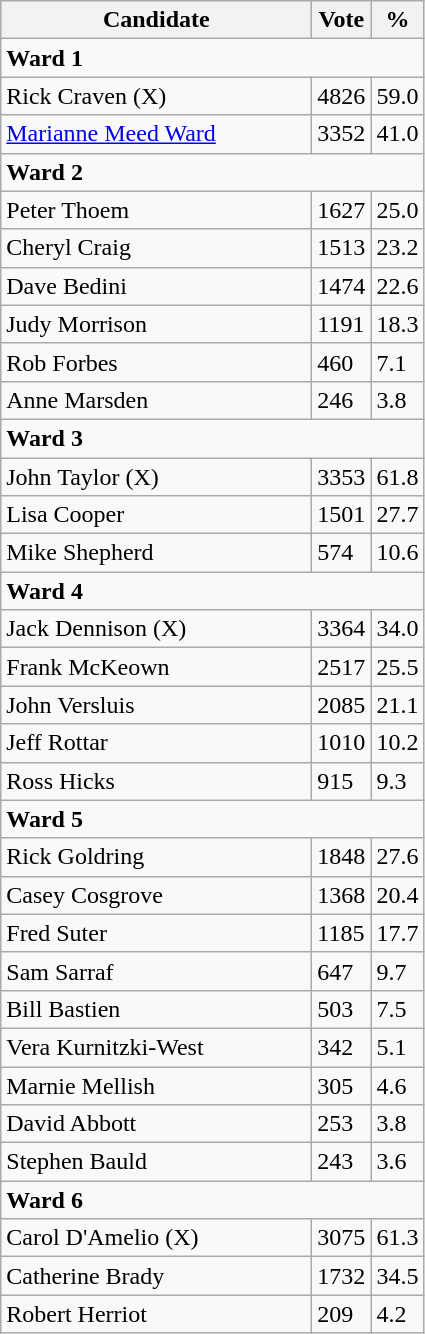<table class="wikitable">
<tr>
<th bgcolor="#DDDDFF" width="200px">Candidate</th>
<th bgcolor="#DDDDFF">Vote</th>
<th bgcolor="#DDDDFF">%</th>
</tr>
<tr>
<td colspan="4"><strong>Ward 1</strong></td>
</tr>
<tr>
<td>Rick Craven (X)</td>
<td>4826</td>
<td>59.0</td>
</tr>
<tr>
<td><a href='#'>Marianne Meed Ward</a></td>
<td>3352</td>
<td>41.0</td>
</tr>
<tr>
<td colspan="4"><strong>Ward 2</strong></td>
</tr>
<tr>
<td>Peter Thoem</td>
<td>1627</td>
<td>25.0</td>
</tr>
<tr>
<td>Cheryl Craig</td>
<td>1513</td>
<td>23.2</td>
</tr>
<tr>
<td>Dave Bedini</td>
<td>1474</td>
<td>22.6</td>
</tr>
<tr>
<td>Judy Morrison</td>
<td>1191</td>
<td>18.3</td>
</tr>
<tr>
<td>Rob Forbes</td>
<td>460</td>
<td>7.1</td>
</tr>
<tr>
<td>Anne Marsden</td>
<td>246</td>
<td>3.8</td>
</tr>
<tr>
<td colspan="4"><strong>Ward 3</strong></td>
</tr>
<tr>
<td>John Taylor (X)</td>
<td>3353</td>
<td>61.8</td>
</tr>
<tr>
<td>Lisa Cooper</td>
<td>1501</td>
<td>27.7</td>
</tr>
<tr>
<td>Mike Shepherd</td>
<td>574</td>
<td>10.6</td>
</tr>
<tr>
<td colspan="4"><strong>Ward 4</strong></td>
</tr>
<tr>
<td>Jack Dennison (X)</td>
<td>3364</td>
<td>34.0</td>
</tr>
<tr>
<td>Frank McKeown</td>
<td>2517</td>
<td>25.5</td>
</tr>
<tr>
<td>John Versluis</td>
<td>2085</td>
<td>21.1</td>
</tr>
<tr>
<td>Jeff Rottar</td>
<td>1010</td>
<td>10.2</td>
</tr>
<tr>
<td>Ross Hicks</td>
<td>915</td>
<td>9.3</td>
</tr>
<tr>
<td colspan="4"><strong>Ward 5</strong></td>
</tr>
<tr>
<td>Rick Goldring</td>
<td>1848</td>
<td>27.6</td>
</tr>
<tr>
<td>Casey Cosgrove</td>
<td>1368</td>
<td>20.4</td>
</tr>
<tr>
<td>Fred Suter</td>
<td>1185</td>
<td>17.7</td>
</tr>
<tr>
<td>Sam Sarraf</td>
<td>647</td>
<td>9.7</td>
</tr>
<tr>
<td>Bill Bastien</td>
<td>503</td>
<td>7.5</td>
</tr>
<tr>
<td>Vera Kurnitzki-West</td>
<td>342</td>
<td>5.1</td>
</tr>
<tr>
<td>Marnie Mellish</td>
<td>305</td>
<td>4.6</td>
</tr>
<tr>
<td>David Abbott</td>
<td>253</td>
<td>3.8</td>
</tr>
<tr>
<td>Stephen Bauld</td>
<td>243</td>
<td>3.6</td>
</tr>
<tr>
<td colspan="4"><strong>Ward 6</strong></td>
</tr>
<tr>
<td>Carol D'Amelio (X)</td>
<td>3075</td>
<td>61.3</td>
</tr>
<tr>
<td>Catherine Brady</td>
<td>1732</td>
<td>34.5</td>
</tr>
<tr>
<td>Robert Herriot</td>
<td>209</td>
<td>4.2</td>
</tr>
</table>
